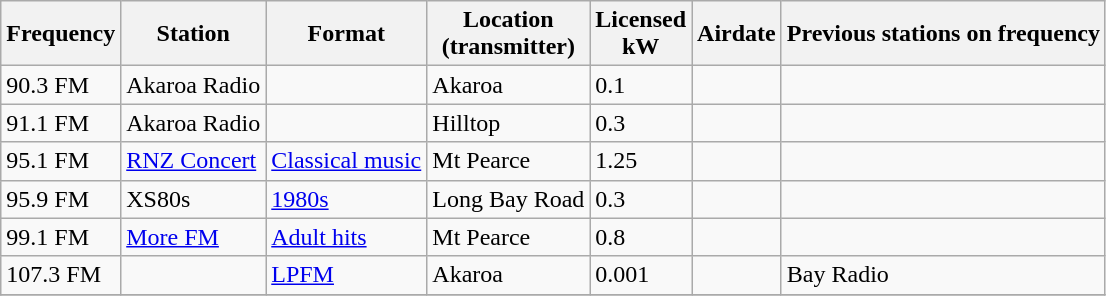<table class="wikitable sortable defaultleft col5right">
<tr>
<th>Frequency<br></th>
<th>Station</th>
<th>Format</th>
<th>Location<br> (transmitter)</th>
<th>Licensed<br>kW</th>
<th>Airdate</th>
<th>Previous stations on frequency</th>
</tr>
<tr>
<td>90.3 FM</td>
<td>Akaroa Radio</td>
<td></td>
<td>Akaroa</td>
<td>0.1</td>
<td></td>
<td></td>
</tr>
<tr>
<td>91.1 FM</td>
<td>Akaroa Radio</td>
<td></td>
<td>Hilltop</td>
<td>0.3</td>
<td></td>
<td></td>
</tr>
<tr>
<td>95.1 FM</td>
<td><a href='#'>RNZ Concert</a></td>
<td><a href='#'>Classical music</a></td>
<td>Mt Pearce</td>
<td>1.25</td>
<td></td>
<td></td>
</tr>
<tr>
<td>95.9 FM</td>
<td>XS80s</td>
<td><a href='#'>1980s</a></td>
<td>Long Bay Road</td>
<td>0.3</td>
<td></td>
<td></td>
</tr>
<tr>
<td>99.1 FM</td>
<td><a href='#'>More FM</a></td>
<td><a href='#'>Adult hits</a></td>
<td>Mt Pearce</td>
<td>0.8</td>
<td></td>
<td></td>
</tr>
<tr>
<td>107.3 FM</td>
<td></td>
<td><a href='#'>LPFM</a></td>
<td>Akaroa</td>
<td>0.001</td>
<td></td>
<td>Bay Radio</td>
</tr>
<tr>
</tr>
</table>
